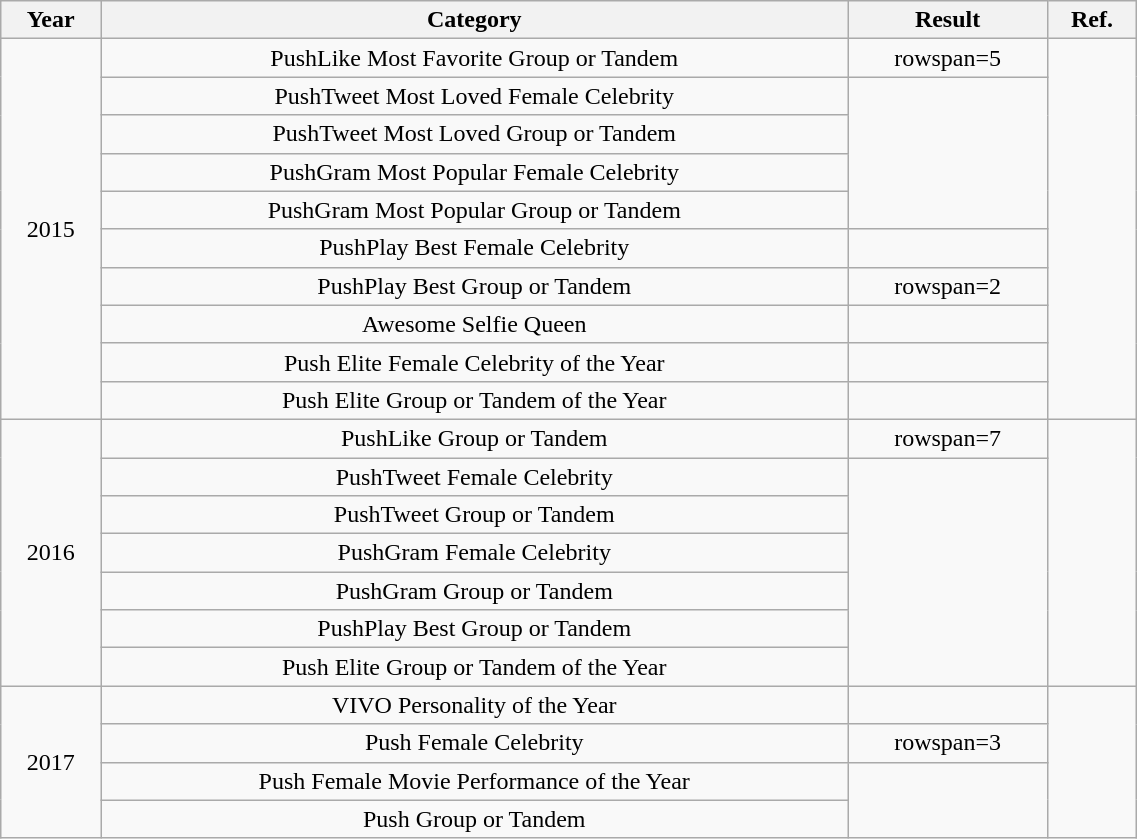<table class="wikitable sortable"  style="text-align:center; width:60%;">
<tr>
<th>Year</th>
<th>Category</th>
<th>Result</th>
<th>Ref.</th>
</tr>
<tr>
<td rowspan="10">2015</td>
<td>PushLike Most Favorite Group or Tandem </td>
<td>rowspan=5 </td>
<td rowspan="10"></td>
</tr>
<tr>
<td>PushTweet Most Loved Female Celebrity</td>
</tr>
<tr>
<td>PushTweet Most Loved Group or Tandem </td>
</tr>
<tr>
<td>PushGram Most Popular Female Celebrity</td>
</tr>
<tr>
<td>PushGram Most Popular Group or Tandem </td>
</tr>
<tr>
<td>PushPlay Best Female Celebrity</td>
<td></td>
</tr>
<tr>
<td>PushPlay Best Group or Tandem </td>
<td>rowspan=2 </td>
</tr>
<tr>
<td>Awesome Selfie Queen</td>
</tr>
<tr>
<td>Push Elite Female Celebrity of the Year</td>
<td></td>
</tr>
<tr>
<td>Push Elite Group or Tandem of the Year </td>
<td></td>
</tr>
<tr>
<td rowspan="7">2016</td>
<td>PushLike Group or Tandem </td>
<td>rowspan=7 </td>
<td rowspan="7"></td>
</tr>
<tr>
<td>PushTweet Female Celebrity</td>
</tr>
<tr>
<td>PushTweet Group or Tandem </td>
</tr>
<tr>
<td>PushGram Female Celebrity</td>
</tr>
<tr>
<td>PushGram Group or Tandem </td>
</tr>
<tr>
<td>PushPlay Best Group or Tandem </td>
</tr>
<tr>
<td>Push Elite Group or Tandem of the Year </td>
</tr>
<tr>
<td rowspan="4">2017</td>
<td>VIVO Personality of the Year </td>
<td></td>
<td rowspan="4"></td>
</tr>
<tr>
<td>Push Female Celebrity</td>
<td>rowspan=3 </td>
</tr>
<tr>
<td>Push Female Movie Performance of the Year</td>
</tr>
<tr>
<td>Push Group or Tandem </td>
</tr>
</table>
